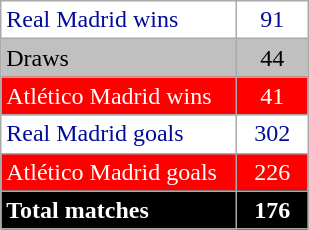<table class="wikitable">
<tr style="color:#000c99; background:#fff;">
<td style="width:150px;">Real Madrid wins</td>
<td style="color:#000c99; background:#fff; text-align:center; width:40px;">91</td>
</tr>
<tr style="color:#000; background:silver;">
<td>Draws</td>
<td style="color:#000; background:silver; text-align:center;">44</td>
</tr>
<tr style="color:white;">
<td style="background:red">Atlético Madrid wins</td>
<td style="color:white; background:red; text-align: center;">41</td>
</tr>
<tr style="color:#000c99; background:#fff;">
<td style="width:150px;">Real Madrid goals</td>
<td style="color:#000c99; background:#fff; text-align:center;">302</td>
</tr>
<tr style="color:white;">
<td style="background:red">Atlético Madrid goals</td>
<td style="color:white; background:red; text-align: center;">226</td>
</tr>
<tr style="color:#fff; background:#000;">
<td><strong>Total matches</strong></td>
<td style="color:#fff; background:#000; text-align:center;"><strong>176</strong></td>
</tr>
</table>
